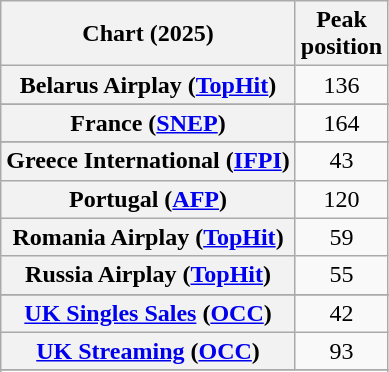<table class="wikitable sortable plainrowheaders" style="text-align:center">
<tr>
<th scope="col">Chart (2025)</th>
<th scope="col">Peak<br>position</th>
</tr>
<tr>
<th scope="row">Belarus Airplay (<a href='#'>TopHit</a>)</th>
<td>136</td>
</tr>
<tr>
</tr>
<tr>
</tr>
<tr>
<th scope="row">France (<a href='#'>SNEP</a>)</th>
<td>164</td>
</tr>
<tr>
</tr>
<tr>
<th scope="row">Greece International (<a href='#'>IFPI</a>)</th>
<td>43</td>
</tr>
<tr>
<th scope="row">Portugal (<a href='#'>AFP</a>)</th>
<td>120</td>
</tr>
<tr>
<th scope="row">Romania Airplay (<a href='#'>TopHit</a>)</th>
<td>59</td>
</tr>
<tr>
<th scope="row">Russia Airplay (<a href='#'>TopHit</a>)</th>
<td>55</td>
</tr>
<tr>
</tr>
<tr>
<th scope="row"><a href='#'>UK Singles Sales</a> (<a href='#'>OCC</a>)</th>
<td>42</td>
</tr>
<tr>
<th scope="row"><a href='#'>UK Streaming</a> (<a href='#'>OCC</a>)</th>
<td>93</td>
</tr>
<tr>
</tr>
<tr>
</tr>
</table>
